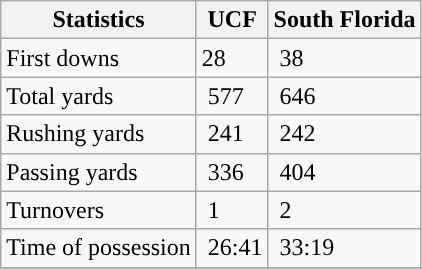<table class="wikitable">
<tr>
<th>Statistics</th>
<th>UCF</th>
<th>South Florida</th>
</tr>
<tr>
<td>First downs</td>
<td>28</td>
<td> 38</td>
</tr>
<tr>
<td>Total yards</td>
<td> 577</td>
<td> 646</td>
</tr>
<tr>
<td>Rushing yards</td>
<td> 241</td>
<td> 242</td>
</tr>
<tr>
<td>Passing yards</td>
<td> 336</td>
<td> 404</td>
</tr>
<tr>
<td>Turnovers</td>
<td> 1</td>
<td> 2</td>
</tr>
<tr>
<td>Time of possession</td>
<td> 26:41</td>
<td> 33:19</td>
</tr>
<tr>
</tr>
</table>
